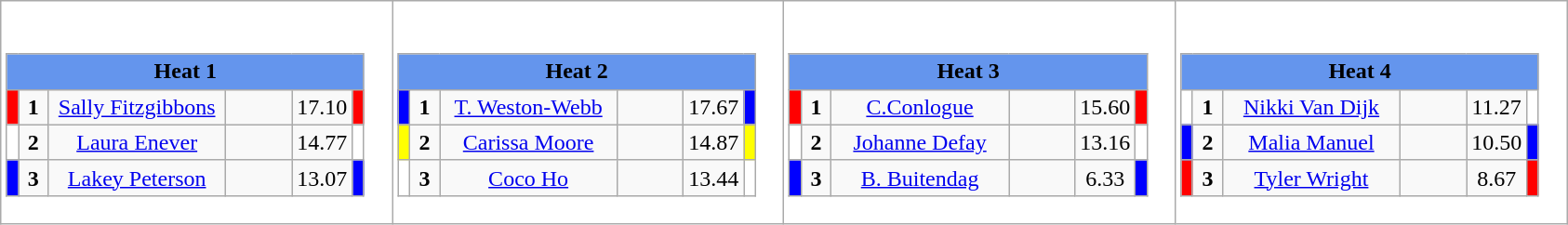<table class="wikitable" style="background:#fff;">
<tr>
<td><div><br><table class="wikitable">
<tr>
<td colspan="6"  style="text-align:center; background:#6495ed;"><strong>Heat 1</strong></td>
</tr>
<tr>
<td style="width:01px; background: #f00;"></td>
<td style="width:14px; text-align:center;"><strong>1</strong></td>
<td style="width:120px; text-align:center;"><a href='#'>Sally Fitzgibbons</a></td>
<td style="width:40px; text-align:center;"></td>
<td style="width:20px; text-align:center;">17.10</td>
<td style="width:01px; background: #f00;"></td>
</tr>
<tr>
<td style="width:01px; background: #fff;"></td>
<td style="width:14px; text-align:center;"><strong>2</strong></td>
<td style="width:120px; text-align:center;"><a href='#'>Laura Enever</a></td>
<td style="width:40px; text-align:center;"></td>
<td style="width:20px; text-align:center;">14.77</td>
<td style="width:01px; background: #fff;"></td>
</tr>
<tr>
<td style="width:01px; background: #00f;"></td>
<td style="width:14px; text-align:center;"><strong>3</strong></td>
<td style="width:120px; text-align:center;"><a href='#'>Lakey Peterson</a></td>
<td style="width:40px; text-align:center;"></td>
<td style="width:20px; text-align:center;">13.07</td>
<td style="width:01px; background: #00f;"></td>
</tr>
</table>
</div></td>
<td><div><br><table class="wikitable">
<tr>
<td colspan="6"  style="text-align:center; background:#6495ed;"><strong>Heat 2</strong></td>
</tr>
<tr>
<td style="width:01px; background: #00f;"></td>
<td style="width:14px; text-align:center;"><strong>1</strong></td>
<td style="width:120px; text-align:center;"><a href='#'>T. Weston-Webb</a></td>
<td style="width:40px; text-align:center;"></td>
<td style="width:20px; text-align:center;">17.67</td>
<td style="width:01px; background: #00f;"></td>
</tr>
<tr>
<td style="width:01px; background: #ff0;"></td>
<td style="width:14px; text-align:center;"><strong>2</strong></td>
<td style="width:120px; text-align:center;"><a href='#'>Carissa Moore</a></td>
<td style="width:40px; text-align:center;"></td>
<td style="width:20px; text-align:center;">14.87</td>
<td style="width:01px; background: #ff0;"></td>
</tr>
<tr>
<td style="width:01px; background: #fff;"></td>
<td style="width:14px; text-align:center;"><strong>3</strong></td>
<td style="width:120px; text-align:center;"><a href='#'>Coco Ho</a></td>
<td style="width:40px; text-align:center;"></td>
<td style="width:20px; text-align:center;">13.44</td>
<td style="width:01px; background: #fff;"></td>
</tr>
</table>
</div></td>
<td><div><br><table class="wikitable">
<tr>
<td colspan="6"  style="text-align:center; background:#6495ed;"><strong>Heat 3</strong></td>
</tr>
<tr>
<td style="width:01px; background: #f00;"></td>
<td style="width:14px; text-align:center;"><strong>1</strong></td>
<td style="width:120px; text-align:center;"><a href='#'>C.Conlogue</a></td>
<td style="width:40px; text-align:center;"></td>
<td style="width:20px; text-align:center;">15.60</td>
<td style="width:01px; background: #f00;"></td>
</tr>
<tr>
<td style="width:01px; background: #fff;"></td>
<td style="width:14px; text-align:center;"><strong>2</strong></td>
<td style="width:120px; text-align:center;"><a href='#'>Johanne Defay</a></td>
<td style="width:40px; text-align:center;"></td>
<td style="width:20px; text-align:center;">13.16</td>
<td style="width:01px; background: #fff;"></td>
</tr>
<tr>
<td style="width:01px; background: #00f;"></td>
<td style="width:14px; text-align:center;"><strong>3</strong></td>
<td style="width:120px; text-align:center;"><a href='#'>B. Buitendag</a></td>
<td style="width:40px; text-align:center;"></td>
<td style="width:20px; text-align:center;">6.33</td>
<td style="width:01px; background: #00f;"></td>
</tr>
</table>
</div></td>
<td><div><br><table class="wikitable">
<tr>
<td colspan="6"  style="text-align:center; background:#6495ed;"><strong>Heat 4</strong></td>
</tr>
<tr>
<td style="width:01px; background: #fff;"></td>
<td style="width:14px; text-align:center;"><strong>1</strong></td>
<td style="width:120px; text-align:center;"><a href='#'>Nikki Van Dijk</a></td>
<td style="width:40px; text-align:center;"></td>
<td style="width:20px; text-align:center;">11.27</td>
<td style="width:01px; background: #fff;"></td>
</tr>
<tr>
<td style="width:01px; background: #00f;"></td>
<td style="width:14px; text-align:center;"><strong>2</strong></td>
<td style="width:120px; text-align:center;"><a href='#'>Malia Manuel</a></td>
<td style="width:40px; text-align:center;"></td>
<td style="width:20px; text-align:center;">10.50</td>
<td style="width:01px; background: #00f;"></td>
</tr>
<tr>
<td style="width:01px; background: #f00;"></td>
<td style="width:14px; text-align:center;"><strong>3</strong></td>
<td style="width:120px; text-align:center;"><a href='#'>Tyler Wright</a></td>
<td style="width:40px; text-align:center;"></td>
<td style="width:20px; text-align:center;">8.67</td>
<td style="width:01px; background: #f00;"></td>
</tr>
</table>
</div></td>
</tr>
</table>
